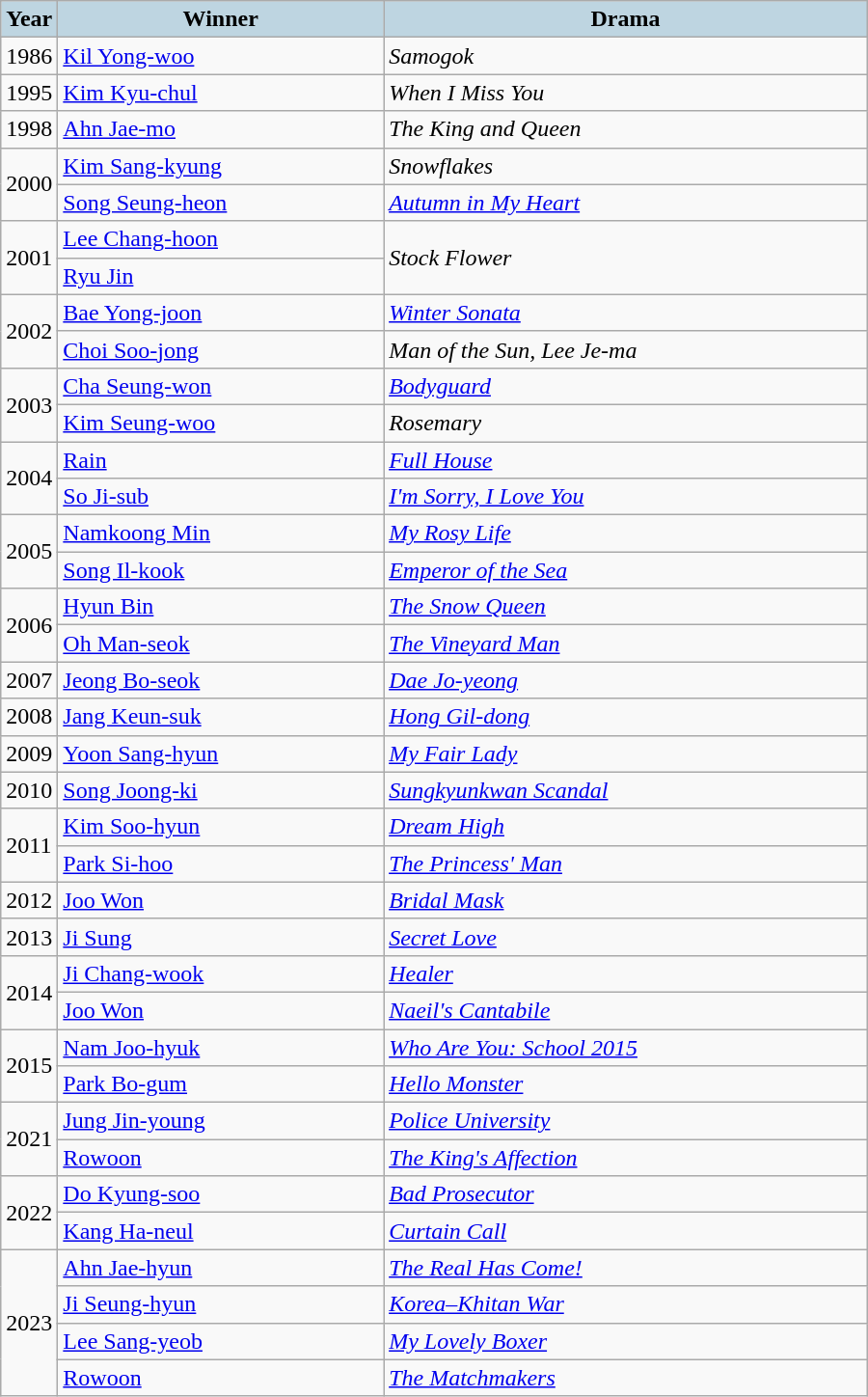<table class="wikitable" style="width:600px">
<tr>
<th style="background:#BED5E1;" width="30">Year</th>
<th style="background:#BED5E1;">Winner</th>
<th style="background:#BED5E1;">Drama</th>
</tr>
<tr>
<td>1986</td>
<td><a href='#'>Kil Yong-woo</a></td>
<td><em>Samogok</em></td>
</tr>
<tr>
<td>1995</td>
<td><a href='#'>Kim Kyu-chul</a></td>
<td><em>When I Miss You</em></td>
</tr>
<tr>
<td>1998</td>
<td><a href='#'>Ahn Jae-mo</a></td>
<td><em>The King and Queen</em></td>
</tr>
<tr>
<td rowspan="2">2000</td>
<td><a href='#'>Kim Sang-kyung</a></td>
<td><em>Snowflakes</em></td>
</tr>
<tr>
<td><a href='#'>Song Seung-heon</a></td>
<td><em><a href='#'>Autumn in My Heart</a></em></td>
</tr>
<tr>
<td rowspan="2">2001</td>
<td><a href='#'>Lee Chang-hoon</a></td>
<td rowspan="2"><em>Stock Flower</em></td>
</tr>
<tr>
<td><a href='#'>Ryu Jin</a></td>
</tr>
<tr>
<td rowspan="2">2002</td>
<td><a href='#'>Bae Yong-joon</a></td>
<td><em><a href='#'>Winter Sonata</a></em></td>
</tr>
<tr>
<td><a href='#'>Choi Soo-jong</a></td>
<td><em>Man of the Sun, Lee Je-ma</em></td>
</tr>
<tr>
<td rowspan="2">2003</td>
<td><a href='#'>Cha Seung-won</a></td>
<td><em><a href='#'>Bodyguard</a></em></td>
</tr>
<tr>
<td><a href='#'>Kim Seung-woo</a></td>
<td><em>Rosemary</em></td>
</tr>
<tr>
<td rowspan="2">2004</td>
<td><a href='#'>Rain</a></td>
<td><em><a href='#'>Full House</a></em></td>
</tr>
<tr>
<td><a href='#'>So Ji-sub</a></td>
<td><em><a href='#'>I'm Sorry, I Love You</a></em></td>
</tr>
<tr>
<td rowspan="2">2005</td>
<td><a href='#'>Namkoong Min</a></td>
<td><em><a href='#'>My Rosy Life</a></em></td>
</tr>
<tr>
<td><a href='#'>Song Il-kook</a></td>
<td><em><a href='#'>Emperor of the Sea</a></em></td>
</tr>
<tr>
<td rowspan="2">2006</td>
<td><a href='#'>Hyun Bin</a></td>
<td><em><a href='#'>The Snow Queen</a></em></td>
</tr>
<tr>
<td><a href='#'>Oh Man-seok</a></td>
<td><em><a href='#'>The Vineyard Man</a></em></td>
</tr>
<tr>
<td>2007</td>
<td><a href='#'>Jeong Bo-seok</a></td>
<td><em><a href='#'>Dae Jo-yeong</a></em></td>
</tr>
<tr>
<td>2008</td>
<td><a href='#'>Jang Keun-suk</a></td>
<td><em><a href='#'>Hong Gil-dong</a></em></td>
</tr>
<tr>
<td>2009</td>
<td><a href='#'>Yoon Sang-hyun</a></td>
<td><em><a href='#'>My Fair Lady</a></em></td>
</tr>
<tr>
<td>2010</td>
<td><a href='#'>Song Joong-ki</a></td>
<td><em><a href='#'>Sungkyunkwan Scandal</a></em></td>
</tr>
<tr>
<td rowspan="2">2011</td>
<td><a href='#'>Kim Soo-hyun</a></td>
<td><em><a href='#'>Dream High</a></em></td>
</tr>
<tr>
<td><a href='#'>Park Si-hoo</a></td>
<td><em><a href='#'>The Princess' Man</a></em></td>
</tr>
<tr>
<td>2012</td>
<td><a href='#'>Joo Won</a></td>
<td><em><a href='#'>Bridal Mask</a></em></td>
</tr>
<tr>
<td>2013</td>
<td><a href='#'>Ji Sung</a></td>
<td><em><a href='#'>Secret Love</a></em></td>
</tr>
<tr>
<td rowspan="2">2014</td>
<td><a href='#'>Ji Chang-wook</a></td>
<td><em><a href='#'>Healer</a></em></td>
</tr>
<tr>
<td><a href='#'>Joo Won</a></td>
<td><em><a href='#'>Naeil's Cantabile</a></em></td>
</tr>
<tr>
<td rowspan="2">2015</td>
<td><a href='#'>Nam Joo-hyuk</a></td>
<td><em><a href='#'>Who Are You: School 2015</a></em></td>
</tr>
<tr>
<td><a href='#'>Park Bo-gum</a></td>
<td><em><a href='#'>Hello Monster</a></em></td>
</tr>
<tr>
<td rowspan="2">2021</td>
<td><a href='#'>Jung Jin-young</a></td>
<td><em><a href='#'>Police University</a></em></td>
</tr>
<tr>
<td><a href='#'>Rowoon</a></td>
<td><em><a href='#'>The King's Affection</a></em></td>
</tr>
<tr>
<td rowspan="2">2022</td>
<td><a href='#'>Do Kyung-soo</a></td>
<td><em><a href='#'>Bad Prosecutor</a></em></td>
</tr>
<tr>
<td><a href='#'>Kang Ha-neul</a></td>
<td><em><a href='#'>Curtain Call</a></em></td>
</tr>
<tr>
<td rowspan="4">2023</td>
<td><a href='#'>Ahn Jae-hyun</a></td>
<td><em><a href='#'>The Real Has Come!</a></em></td>
</tr>
<tr>
<td><a href='#'>Ji Seung-hyun</a></td>
<td><em><a href='#'>Korea–Khitan War</a></em></td>
</tr>
<tr>
<td><a href='#'>Lee Sang-yeob</a></td>
<td><em><a href='#'>My Lovely Boxer</a></em></td>
</tr>
<tr>
<td><a href='#'>Rowoon</a></td>
<td><em><a href='#'>The Matchmakers</a></em></td>
</tr>
</table>
